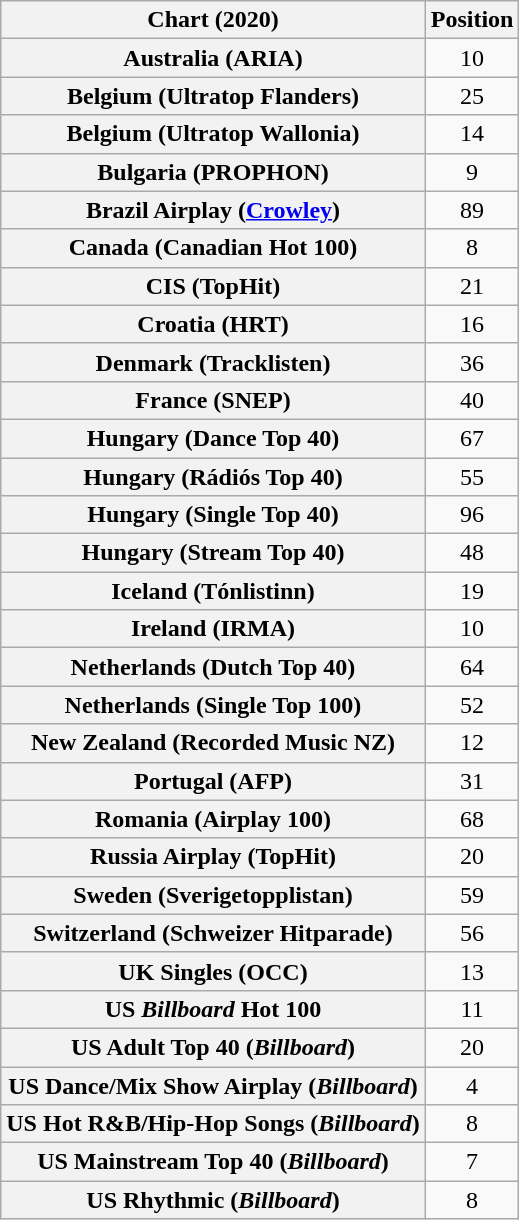<table class="wikitable sortable plainrowheaders" style="text-align:center">
<tr>
<th scope="col">Chart (2020)</th>
<th scope="col">Position</th>
</tr>
<tr>
<th scope="row">Australia (ARIA)</th>
<td>10</td>
</tr>
<tr>
<th scope="row">Belgium (Ultratop Flanders)</th>
<td>25</td>
</tr>
<tr>
<th scope="row">Belgium (Ultratop Wallonia)</th>
<td>14</td>
</tr>
<tr>
<th scope="row">Bulgaria (PROPHON)</th>
<td>9</td>
</tr>
<tr>
<th scope="row">Brazil Airplay (<a href='#'>Crowley</a>)</th>
<td>89</td>
</tr>
<tr>
<th scope="row">Canada (Canadian Hot 100)</th>
<td>8</td>
</tr>
<tr>
<th scope="row">CIS (TopHit)</th>
<td>21</td>
</tr>
<tr>
<th scope="row">Croatia (HRT)</th>
<td>16</td>
</tr>
<tr>
<th scope="row">Denmark (Tracklisten)</th>
<td>36</td>
</tr>
<tr>
<th scope="row">France (SNEP)</th>
<td>40</td>
</tr>
<tr>
<th scope="row">Hungary (Dance Top 40)</th>
<td>67</td>
</tr>
<tr>
<th scope="row">Hungary (Rádiós Top 40)</th>
<td>55</td>
</tr>
<tr>
<th scope="row">Hungary (Single Top 40)</th>
<td>96</td>
</tr>
<tr>
<th scope="row">Hungary (Stream Top 40)</th>
<td>48</td>
</tr>
<tr>
<th scope="row">Iceland (Tónlistinn)</th>
<td>19</td>
</tr>
<tr>
<th scope="row">Ireland (IRMA)</th>
<td>10</td>
</tr>
<tr>
<th scope="row">Netherlands (Dutch Top 40)</th>
<td>64</td>
</tr>
<tr>
<th scope="row">Netherlands (Single Top 100)</th>
<td>52</td>
</tr>
<tr>
<th scope="row">New Zealand (Recorded Music NZ)</th>
<td>12</td>
</tr>
<tr>
<th scope="row">Portugal (AFP)</th>
<td>31</td>
</tr>
<tr>
<th scope="row">Romania (Airplay 100)</th>
<td>68</td>
</tr>
<tr>
<th scope="row">Russia Airplay (TopHit)</th>
<td>20</td>
</tr>
<tr>
<th scope="row">Sweden (Sverigetopplistan)</th>
<td>59</td>
</tr>
<tr>
<th scope="row">Switzerland (Schweizer Hitparade)</th>
<td>56</td>
</tr>
<tr>
<th scope="row">UK Singles (OCC)</th>
<td>13</td>
</tr>
<tr>
<th scope="row">US <em>Billboard</em> Hot 100</th>
<td>11</td>
</tr>
<tr>
<th scope="row">US Adult Top 40 (<em>Billboard</em>)</th>
<td>20</td>
</tr>
<tr>
<th scope="row">US Dance/Mix Show Airplay (<em>Billboard</em>)</th>
<td>4</td>
</tr>
<tr>
<th scope="row">US Hot R&B/Hip-Hop Songs (<em>Billboard</em>)</th>
<td>8</td>
</tr>
<tr>
<th scope="row">US Mainstream Top 40 (<em>Billboard</em>)</th>
<td>7</td>
</tr>
<tr>
<th scope="row">US Rhythmic (<em>Billboard</em>)</th>
<td>8</td>
</tr>
</table>
